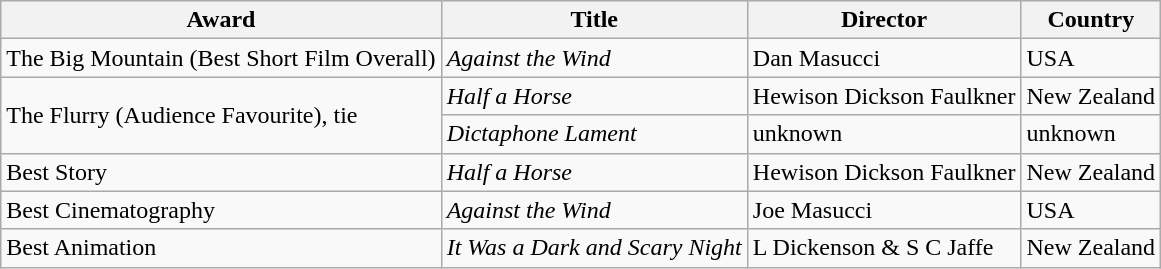<table class="wikitable">
<tr>
<th>Award</th>
<th>Title</th>
<th>Director</th>
<th>Country</th>
</tr>
<tr>
<td>The Big Mountain (Best Short Film Overall)</td>
<td><em>Against the Wind</em></td>
<td>Dan Masucci</td>
<td>USA</td>
</tr>
<tr>
<td rowspan=2>The Flurry (Audience Favourite), tie</td>
<td><em>Half a Horse</em></td>
<td>Hewison Dickson Faulkner</td>
<td>New Zealand</td>
</tr>
<tr>
<td><em>Dictaphone Lament</em></td>
<td>unknown</td>
<td>unknown</td>
</tr>
<tr>
<td>Best Story</td>
<td><em>Half a Horse</em></td>
<td>Hewison Dickson Faulkner</td>
<td>New Zealand</td>
</tr>
<tr>
<td>Best Cinematography</td>
<td><em>Against the Wind</em></td>
<td>Joe Masucci</td>
<td>USA</td>
</tr>
<tr>
<td>Best Animation</td>
<td><em>It Was a Dark and Scary Night</em></td>
<td>L Dickenson & S C Jaffe</td>
<td>New Zealand</td>
</tr>
</table>
